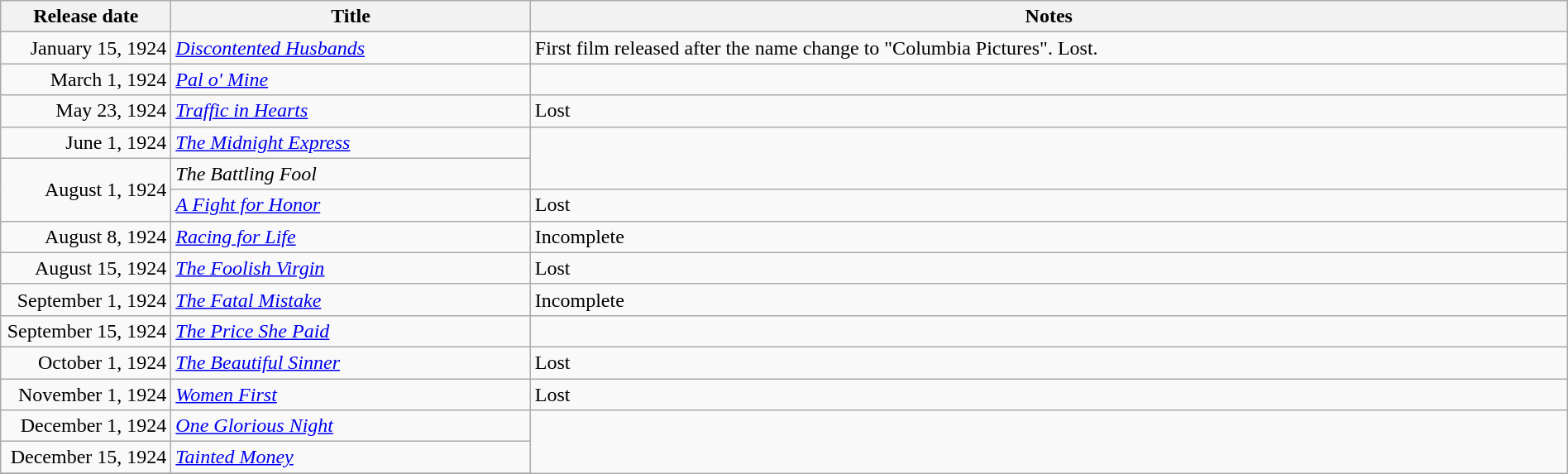<table class="wikitable sortable" style="width:100%;">
<tr>
<th scope="col" style="width:130px;">Release date</th>
<th>Title</th>
<th>Notes</th>
</tr>
<tr>
<td style="text-align:right;">January 15, 1924</td>
<td><em><a href='#'>Discontented Husbands</a></em></td>
<td>First film released after the name change to "Columbia Pictures". Lost.</td>
</tr>
<tr>
<td style="text-align:right;">March 1, 1924</td>
<td><em><a href='#'>Pal o' Mine</a></em></td>
<td></td>
</tr>
<tr>
<td style="text-align:right;">May 23, 1924</td>
<td><em><a href='#'>Traffic in Hearts</a></em></td>
<td>Lost</td>
</tr>
<tr>
<td style="text-align:right;">June 1, 1924</td>
<td><em><a href='#'>The Midnight Express</a></em></td>
</tr>
<tr>
<td style="text-align:right;" rowspan="2">August 1, 1924</td>
<td><em>The Battling Fool</em></td>
</tr>
<tr>
<td><em><a href='#'>A Fight for Honor</a></em></td>
<td>Lost</td>
</tr>
<tr>
<td style="text-align:right;">August 8, 1924</td>
<td><em><a href='#'>Racing for Life</a></em></td>
<td>Incomplete</td>
</tr>
<tr>
<td style="text-align:right;">August 15, 1924</td>
<td><em><a href='#'>The Foolish Virgin</a></em></td>
<td>Lost</td>
</tr>
<tr>
<td style="text-align:right;">September 1, 1924</td>
<td><em><a href='#'>The Fatal Mistake</a></em></td>
<td>Incomplete</td>
</tr>
<tr>
<td style="text-align:right;">September 15, 1924</td>
<td><em><a href='#'>The Price She Paid</a></em></td>
</tr>
<tr>
<td style="text-align:right;">October 1, 1924</td>
<td><em><a href='#'>The Beautiful Sinner</a></em></td>
<td>Lost</td>
</tr>
<tr>
<td style="text-align:right;">November 1, 1924</td>
<td><em><a href='#'>Women First</a></em></td>
<td>Lost</td>
</tr>
<tr>
<td style="text-align:right;">December 1, 1924</td>
<td><em><a href='#'>One Glorious Night</a></em></td>
</tr>
<tr>
<td style="text-align:right;">December 15, 1924</td>
<td><em><a href='#'>Tainted Money</a></em></td>
</tr>
<tr>
</tr>
</table>
